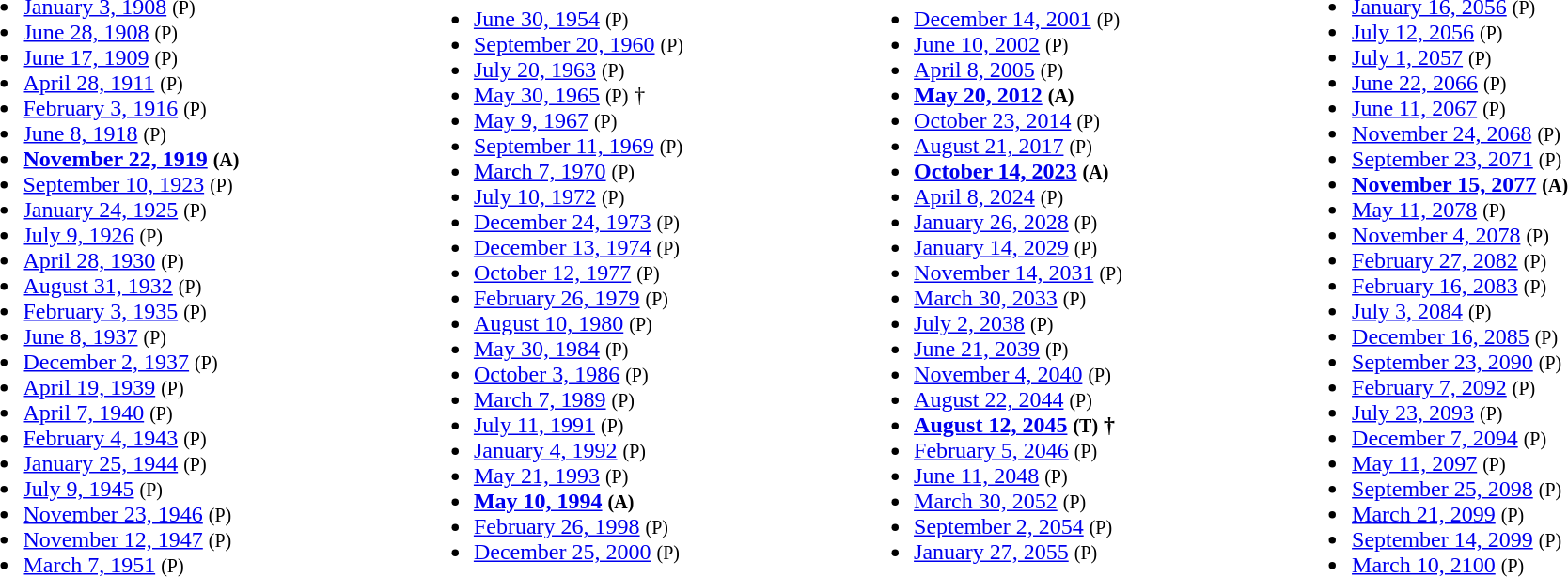<table style="width:100%;">
<tr>
<td><br><ul><li><a href='#'>January 3, 1908</a> <small>(P)</small></li><li><a href='#'>June 28, 1908</a> <small>(P)</small></li><li><a href='#'>June 17, 1909</a> <small>(P)</small></li><li><a href='#'>April 28, 1911</a> <small>(P)</small></li><li><a href='#'>February 3, 1916</a> <small>(P)</small></li><li><a href='#'>June 8, 1918</a> <small>(P)</small></li><li><strong><a href='#'>November 22, 1919</a> <small>(A)</small></strong></li><li><a href='#'>September 10, 1923</a> <small>(P)</small></li><li><a href='#'>January 24, 1925</a> <small>(P)</small></li><li><a href='#'>July 9, 1926</a> <small>(P)</small></li><li><a href='#'>April 28, 1930</a> <small>(P)</small></li><li><a href='#'>August 31, 1932</a> <small>(P)</small></li><li><a href='#'>February 3, 1935</a> <small>(P)</small></li><li><a href='#'>June 8, 1937</a> <small>(P)</small></li><li><a href='#'>December 2, 1937</a> <small>(P)</small></li><li><a href='#'>April 19, 1939</a> <small>(P)</small></li><li><a href='#'>April 7, 1940</a> <small>(P)</small></li><li><a href='#'>February 4, 1943</a> <small>(P)</small></li><li><a href='#'>January 25, 1944</a> <small>(P)</small></li><li><a href='#'>July 9, 1945</a> <small>(P)</small></li><li><a href='#'>November 23, 1946</a> <small>(P)</small></li><li><a href='#'>November 12, 1947</a> <small>(P)</small></li><li><a href='#'>March 7, 1951</a> <small>(P)</small></li></ul></td>
<td><br><ul><li><a href='#'>June 30, 1954</a> <small>(P)</small></li><li><a href='#'>September 20, 1960</a> <small>(P)</small></li><li><a href='#'>July 20, 1963</a> <small>(P)</small></li><li><a href='#'>May 30, 1965</a> <small>(P)</small> †</li><li><a href='#'>May 9, 1967</a> <small>(P)</small></li><li><a href='#'>September 11, 1969</a> <small>(P)</small></li><li><a href='#'>March 7, 1970</a> <small>(P)</small></li><li><a href='#'>July 10, 1972</a> <small>(P)</small></li><li><a href='#'>December 24, 1973</a> <small>(P)</small></li><li><a href='#'>December 13, 1974</a> <small>(P)</small></li><li><a href='#'>October 12, 1977</a> <small>(P)</small></li><li><a href='#'>February 26, 1979</a> <small>(P)</small></li><li><a href='#'>August 10, 1980</a> <small>(P)</small></li><li><a href='#'>May 30, 1984</a> <small>(P)</small></li><li><a href='#'>October 3, 1986</a> <small>(P)</small></li><li><a href='#'>March 7, 1989</a> <small>(P)</small></li><li><a href='#'>July 11, 1991</a> <small>(P)</small></li><li><a href='#'>January 4, 1992</a> <small>(P)</small></li><li><a href='#'>May 21, 1993</a> <small>(P)</small></li><li><strong><a href='#'>May 10, 1994</a> <small>(A)</small></strong></li><li><a href='#'>February 26, 1998</a> <small>(P)</small></li><li><a href='#'>December 25, 2000</a> <small>(P)</small></li></ul></td>
<td><br><ul><li><a href='#'>December 14, 2001</a> <small>(P)</small></li><li><a href='#'>June 10, 2002</a> <small>(P)</small></li><li><a href='#'>April 8, 2005</a> <small>(P)</small></li><li><strong><a href='#'>May 20, 2012</a> <small>(A)</small></strong></li><li><a href='#'>October 23, 2014</a> <small>(P)</small></li><li><a href='#'>August 21, 2017</a> <small>(P)</small></li><li><strong><a href='#'>October 14, 2023</a> <small>(A)</small></strong></li><li><a href='#'>April 8, 2024</a> <small>(P)</small></li><li> <a href='#'>January 26, 2028</a> <small>(P)</small></li><li><a href='#'>January 14, 2029</a> <small>(P)</small></li><li><a href='#'>November 14, 2031</a> <small>(P)</small></li><li><a href='#'>March 30, 2033</a> <small>(P)</small></li><li><a href='#'>July 2, 2038</a> <small>(P)</small></li><li><a href='#'>June 21, 2039</a> <small>(P)</small></li><li><a href='#'>November 4, 2040</a> <small>(P)</small></li><li><a href='#'>August 22, 2044</a> <small>(P)</small></li><li><strong><a href='#'>August 12, 2045</a> <small>(T)</small> †</strong></li><li><a href='#'>February 5, 2046</a> <small>(P)</small></li><li><a href='#'>June 11, 2048</a> <small>(P)</small></li><li><a href='#'>March 30, 2052</a> <small>(P)</small></li><li><a href='#'>September 2, 2054</a> <small>(P)</small></li><li><a href='#'>January 27, 2055</a> <small>(P)</small></li></ul></td>
<td><br><ul><li><a href='#'>January 16, 2056</a> <small>(P)</small></li><li><a href='#'>July 12, 2056</a> <small>(P)</small></li><li><a href='#'>July 1, 2057</a> <small>(P)</small></li><li><a href='#'>June 22, 2066</a> <small>(P)</small></li><li><a href='#'>June 11, 2067</a> <small>(P)</small></li><li><a href='#'>November 24, 2068</a> <small>(P)</small></li><li><a href='#'>September 23, 2071</a> <small>(P)</small></li><li><strong><a href='#'>November 15, 2077</a> <small>(A)</small></strong></li><li><a href='#'>May 11, 2078</a> <small>(P)</small></li><li><a href='#'>November 4, 2078</a> <small>(P)</small></li><li><a href='#'>February 27, 2082</a> <small>(P)</small></li><li><a href='#'>February 16, 2083</a> <small>(P)</small></li><li><a href='#'>July 3, 2084</a> <small>(P)</small></li><li><a href='#'>December 16, 2085</a> <small>(P)</small></li><li><a href='#'>September 23, 2090</a> <small>(P)</small></li><li><a href='#'>February 7, 2092</a> <small>(P)</small></li><li><a href='#'>July 23, 2093</a> <small>(P)</small></li><li><a href='#'>December 7, 2094</a> <small>(P)</small></li><li><a href='#'>May 11, 2097</a> <small>(P)</small></li><li><a href='#'>September 25, 2098</a> <small>(P)</small></li><li><a href='#'>March 21, 2099</a> <small>(P)</small></li><li><a href='#'>September 14, 2099</a> <small>(P)</small></li><li><a href='#'>March 10, 2100</a> <small>(P)</small></li></ul></td>
</tr>
</table>
